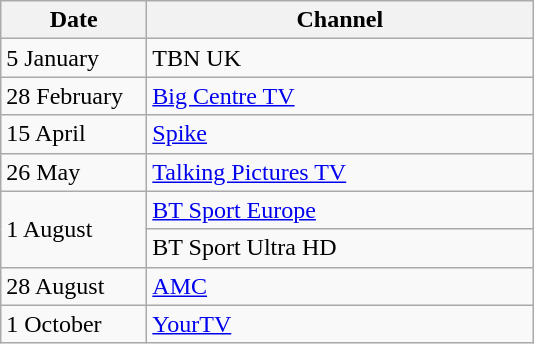<table class="wikitable">
<tr>
<th width=90>Date</th>
<th width=250>Channel</th>
</tr>
<tr>
<td>5 January</td>
<td>TBN UK</td>
</tr>
<tr>
<td>28 February</td>
<td><a href='#'>Big Centre TV</a></td>
</tr>
<tr>
<td>15 April</td>
<td><a href='#'>Spike</a></td>
</tr>
<tr>
<td>26 May</td>
<td><a href='#'>Talking Pictures TV</a></td>
</tr>
<tr>
<td rowspan="2">1 August</td>
<td><a href='#'>BT Sport Europe</a></td>
</tr>
<tr>
<td>BT Sport Ultra HD</td>
</tr>
<tr>
<td>28 August</td>
<td><a href='#'>AMC</a></td>
</tr>
<tr>
<td>1 October</td>
<td><a href='#'>YourTV</a></td>
</tr>
</table>
